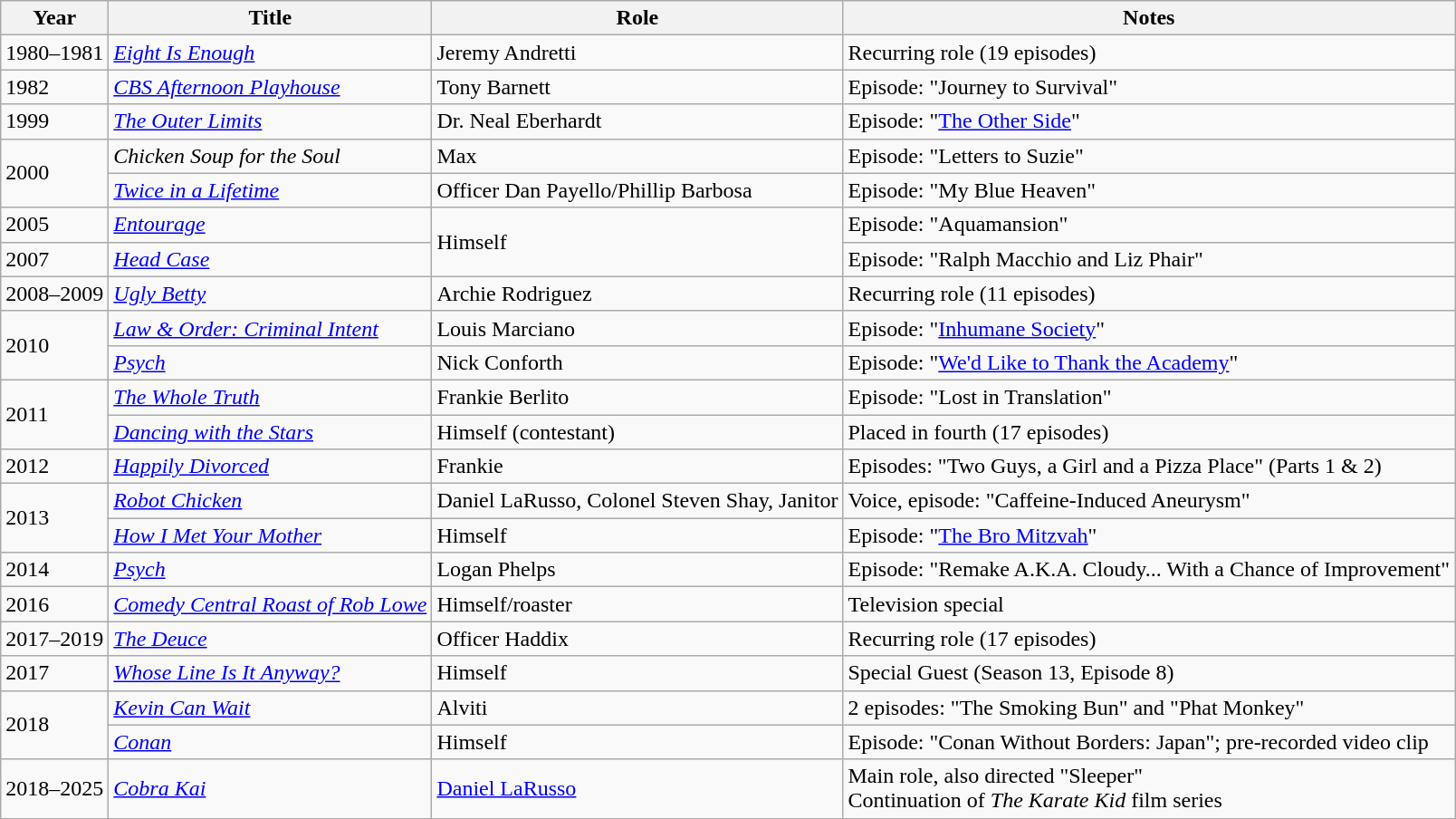<table class="wikitable sortable">
<tr>
<th>Year</th>
<th>Title</th>
<th>Role</th>
<th class="unsortable">Notes</th>
</tr>
<tr>
<td>1980–1981</td>
<td><em><a href='#'>Eight Is Enough</a></em></td>
<td>Jeremy Andretti</td>
<td>Recurring role (19 episodes)</td>
</tr>
<tr>
<td>1982</td>
<td><em><a href='#'>CBS Afternoon Playhouse</a></em></td>
<td>Tony Barnett</td>
<td>Episode: "Journey to Survival"</td>
</tr>
<tr>
<td>1999</td>
<td 'data-sort-value="Outer Limits The"><em><a href='#'>The Outer Limits</a></em></td>
<td>Dr. Neal Eberhardt</td>
<td>Episode: "<a href='#'>The Other Side</a>"</td>
</tr>
<tr>
<td rowspan="2">2000</td>
<td><em>Chicken Soup for the Soul</em></td>
<td>Max</td>
<td>Episode: "Letters to Suzie"</td>
</tr>
<tr>
<td><em><a href='#'>Twice in a Lifetime</a></em></td>
<td>Officer Dan Payello/Phillip Barbosa</td>
<td>Episode: "My Blue Heaven"</td>
</tr>
<tr>
<td>2005</td>
<td><em><a href='#'>Entourage</a></em></td>
<td rowspan="2">Himself</td>
<td>Episode: "Aquamansion"</td>
</tr>
<tr>
<td>2007</td>
<td><em><a href='#'>Head Case</a></em></td>
<td>Episode: "Ralph Macchio and Liz Phair"</td>
</tr>
<tr>
<td>2008–2009</td>
<td><em><a href='#'>Ugly Betty</a></em></td>
<td>Archie Rodriguez</td>
<td>Recurring role (11 episodes)</td>
</tr>
<tr>
<td rowspan="2">2010</td>
<td><em><a href='#'>Law & Order: Criminal Intent</a></em></td>
<td>Louis Marciano</td>
<td>Episode: "<a href='#'>Inhumane Society</a>"</td>
</tr>
<tr>
<td><em><a href='#'>Psych</a></em></td>
<td>Nick Conforth</td>
<td>Episode: "<a href='#'>We'd Like to Thank the Academy</a>"</td>
</tr>
<tr>
<td rowspan="2">2011</td>
<td data-sort-value="Whole Truth The"><em><a href='#'>The Whole Truth</a></em></td>
<td>Frankie Berlito</td>
<td>Episode: "Lost in Translation"</td>
</tr>
<tr>
<td><em><a href='#'>Dancing with the Stars</a></em></td>
<td>Himself (contestant)</td>
<td>Placed in fourth (17 episodes)</td>
</tr>
<tr>
<td>2012</td>
<td><em><a href='#'>Happily Divorced</a></em></td>
<td>Frankie</td>
<td>Episodes: "Two Guys, a Girl and a Pizza Place" (Parts 1 & 2)</td>
</tr>
<tr>
<td rowspan="2">2013</td>
<td><em><a href='#'>Robot Chicken</a></em></td>
<td>Daniel LaRusso, Colonel Steven Shay, Janitor</td>
<td>Voice, episode: "Caffeine-Induced Aneurysm"</td>
</tr>
<tr>
<td><em><a href='#'>How I Met Your Mother</a></em></td>
<td>Himself</td>
<td>Episode: "<a href='#'>The Bro Mitzvah</a>"</td>
</tr>
<tr>
<td>2014</td>
<td><em><a href='#'>Psych</a></em></td>
<td>Logan Phelps</td>
<td>Episode: "Remake A.K.A. Cloudy... With a Chance of Improvement"</td>
</tr>
<tr>
<td>2016</td>
<td><em><a href='#'>Comedy Central Roast of Rob Lowe</a></em></td>
<td>Himself/roaster</td>
<td>Television special</td>
</tr>
<tr>
<td>2017–2019</td>
<td data-sort-value="Deuce The"><em><a href='#'>The Deuce</a></em></td>
<td>Officer Haddix</td>
<td>Recurring role (17 episodes)</td>
</tr>
<tr>
<td>2017</td>
<td><a href='#'><em>Whose Line Is It Anyway?</em></a></td>
<td>Himself</td>
<td>Special Guest (Season 13, Episode 8)</td>
</tr>
<tr>
<td rowspan="2">2018</td>
<td><em><a href='#'>Kevin Can Wait</a></em></td>
<td>Alviti</td>
<td>2 episodes: "The Smoking Bun" and "Phat Monkey"</td>
</tr>
<tr>
<td><em><a href='#'>Conan</a></em></td>
<td>Himself</td>
<td>Episode: "Conan Without Borders: Japan"; pre-recorded video clip</td>
</tr>
<tr>
<td>2018–2025</td>
<td data-sort-value="Cobra Kai"><em><a href='#'>Cobra Kai</a></em></td>
<td><a href='#'>Daniel LaRusso</a></td>
<td>Main role, also directed "Sleeper"<br>Continuation of <em>The Karate Kid</em> film series</td>
</tr>
</table>
